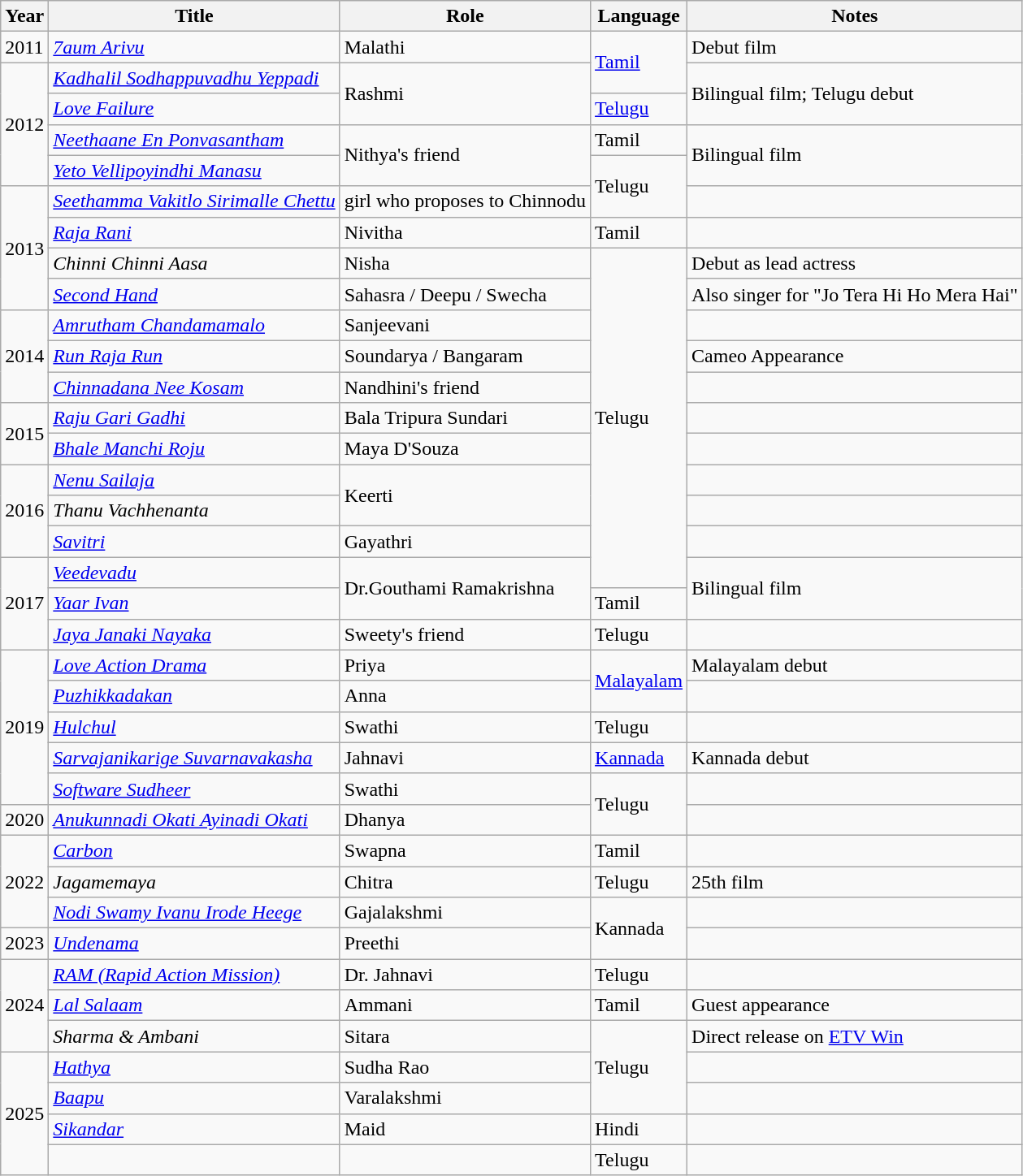<table class="wikitable sortable">
<tr>
<th scope="col">Year</th>
<th scope="col">Title</th>
<th scope="col">Role</th>
<th scope="col">Language</th>
<th scope="col" class="unsortable">Notes</th>
</tr>
<tr>
<td>2011</td>
<td><em><a href='#'>7aum Arivu</a></em></td>
<td>Malathi</td>
<td rowspan="2"><a href='#'>Tamil</a></td>
<td>Debut film</td>
</tr>
<tr>
<td rowspan=4>2012</td>
<td><em><a href='#'>Kadhalil Sodhappuvadhu Yeppadi</a></em></td>
<td rowspan=2>Rashmi</td>
<td rowspan =2>Bilingual film; Telugu debut</td>
</tr>
<tr>
<td><em><a href='#'>Love Failure</a></em></td>
<td><a href='#'>Telugu</a></td>
</tr>
<tr>
<td><em><a href='#'>Neethaane En Ponvasantham</a></em></td>
<td rowspan=2>Nithya's friend</td>
<td>Tamil</td>
<td rowspan =2>Bilingual film</td>
</tr>
<tr>
<td><em><a href='#'>Yeto Vellipoyindhi Manasu</a></em></td>
<td rowspan="2">Telugu</td>
</tr>
<tr>
<td rowspan=4>2013</td>
<td><em><a href='#'>Seethamma Vakitlo Sirimalle Chettu</a></em></td>
<td>girl who proposes to Chinnodu</td>
<td></td>
</tr>
<tr>
<td><em><a href='#'>Raja Rani</a></em></td>
<td>Nivitha</td>
<td>Tamil</td>
<td></td>
</tr>
<tr>
<td><em>Chinni Chinni Aasa</em></td>
<td>Nisha</td>
<td rowspan="11">Telugu</td>
<td>Debut as lead actress</td>
</tr>
<tr>
<td><em><a href='#'>Second Hand</a></em></td>
<td>Sahasra / Deepu / Swecha</td>
<td>Also singer for "Jo Tera Hi Ho Mera Hai"</td>
</tr>
<tr>
<td rowspan=3>2014</td>
<td><em><a href='#'>Amrutham Chandamamalo</a></em></td>
<td>Sanjeevani</td>
<td></td>
</tr>
<tr>
<td><em><a href='#'>Run Raja Run</a></em></td>
<td>Soundarya / Bangaram</td>
<td>Cameo Appearance</td>
</tr>
<tr>
<td><em><a href='#'>Chinnadana Nee Kosam</a></em></td>
<td>Nandhini's friend</td>
<td></td>
</tr>
<tr>
<td rowspan=2>2015</td>
<td><em><a href='#'>Raju Gari Gadhi</a></em></td>
<td>Bala Tripura Sundari</td>
<td></td>
</tr>
<tr>
<td><em><a href='#'>Bhale Manchi Roju</a></em></td>
<td>Maya D'Souza</td>
<td></td>
</tr>
<tr>
<td rowspan=3>2016</td>
<td><em><a href='#'>Nenu Sailaja</a></em></td>
<td rowspan=2>Keerti</td>
<td></td>
</tr>
<tr>
<td><em>Thanu Vachhenanta</em></td>
<td></td>
</tr>
<tr>
<td><em><a href='#'>Savitri</a></em></td>
<td>Gayathri</td>
<td></td>
</tr>
<tr>
<td rowspan=3>2017</td>
<td><em><a href='#'>Veedevadu</a></em></td>
<td rowspan=2>Dr.Gouthami Ramakrishna</td>
<td rowspan=2>Bilingual film</td>
</tr>
<tr>
<td><em><a href='#'>Yaar Ivan</a></em></td>
<td>Tamil</td>
</tr>
<tr>
<td><em><a href='#'>Jaya Janaki Nayaka</a></em></td>
<td>Sweety's friend</td>
<td>Telugu</td>
<td></td>
</tr>
<tr>
<td rowspan="5">2019</td>
<td><em><a href='#'>Love Action Drama</a></em></td>
<td>Priya</td>
<td rowspan="2"><a href='#'>Malayalam</a></td>
<td>Malayalam debut</td>
</tr>
<tr>
<td><em><a href='#'>Puzhikkadakan</a></em></td>
<td>Anna</td>
<td></td>
</tr>
<tr>
<td><em><a href='#'>Hulchul</a></em></td>
<td>Swathi</td>
<td>Telugu</td>
<td></td>
</tr>
<tr>
<td><em><a href='#'>Sarvajanikarige Suvarnavakasha</a></em></td>
<td>Jahnavi</td>
<td><a href='#'>Kannada</a></td>
<td>Kannada debut</td>
</tr>
<tr>
<td><em><a href='#'>Software Sudheer</a></em></td>
<td>Swathi</td>
<td rowspan=2>Telugu</td>
<td></td>
</tr>
<tr>
<td>2020</td>
<td><em><a href='#'>Anukunnadi Okati Ayinadi Okati</a></em></td>
<td>Dhanya</td>
<td></td>
</tr>
<tr>
<td rowspan=3>2022</td>
<td><em><a href='#'>Carbon</a></em></td>
<td>Swapna</td>
<td>Tamil</td>
<td></td>
</tr>
<tr>
<td><em>Jagamemaya</em></td>
<td>Chitra</td>
<td>Telugu</td>
<td>25th film</td>
</tr>
<tr>
<td><em><a href='#'>Nodi Swamy Ivanu Irode Heege</a></em></td>
<td>Gajalakshmi</td>
<td rowspan="2">Kannada</td>
<td></td>
</tr>
<tr>
<td>2023</td>
<td><em><a href='#'>Undenama</a></em></td>
<td>Preethi</td>
<td></td>
</tr>
<tr>
<td rowspan="3">2024</td>
<td><em><a href='#'>RAM (Rapid Action Mission)</a></em></td>
<td>Dr. Jahnavi</td>
<td>Telugu</td>
<td></td>
</tr>
<tr>
<td><em><a href='#'>Lal Salaam</a></em></td>
<td>Ammani</td>
<td>Tamil</td>
<td>Guest appearance </td>
</tr>
<tr>
<td><em>Sharma & Ambani</em></td>
<td>Sitara</td>
<td rowspan="3">Telugu</td>
<td>Direct release on <a href='#'>ETV Win</a></td>
</tr>
<tr>
<td rowspan="4">2025</td>
<td><em><a href='#'>Hathya</a></em></td>
<td>Sudha Rao</td>
<td></td>
</tr>
<tr>
<td><em><a href='#'>Baapu</a></em></td>
<td>Varalakshmi</td>
<td></td>
</tr>
<tr>
<td><em><a href='#'>Sikandar</a></em></td>
<td>Maid</td>
<td>Hindi</td>
<td></td>
</tr>
<tr>
<td></td>
<td></td>
<td>Telugu</td>
<td></td>
</tr>
</table>
